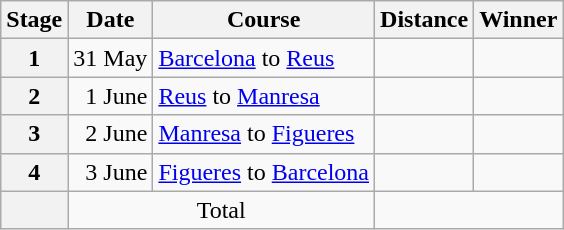<table class="wikitable">
<tr>
<th scope="col">Stage</th>
<th scope="col">Date</th>
<th scope="col">Course</th>
<th scope="col">Distance</th>
<th scope="col">Winner</th>
</tr>
<tr>
<th scope="row">1</th>
<td style="text-align:right">31 May</td>
<td><a href='#'>Barcelona</a> to <a href='#'>Reus</a></td>
<td style="text-align:center;"></td>
<td></td>
</tr>
<tr>
<th scope="row">2</th>
<td style="text-align:right">1 June</td>
<td><a href='#'>Reus</a> to <a href='#'>Manresa</a></td>
<td style="text-align:center;"></td>
<td></td>
</tr>
<tr>
<th scope="row">3</th>
<td style="text-align:right">2 June</td>
<td><a href='#'>Manresa</a> to <a href='#'>Figueres</a></td>
<td style="text-align:center;"></td>
<td></td>
</tr>
<tr>
<th scope="row">4</th>
<td style="text-align:right">3 June</td>
<td><a href='#'>Figueres</a> to <a href='#'>Barcelona</a></td>
<td style="text-align:center;"></td>
<td></td>
</tr>
<tr>
<th scope="row"></th>
<td colspan="2" style="text-align:center">Total</td>
<td colspan="5" style="text-align:center"></td>
</tr>
</table>
